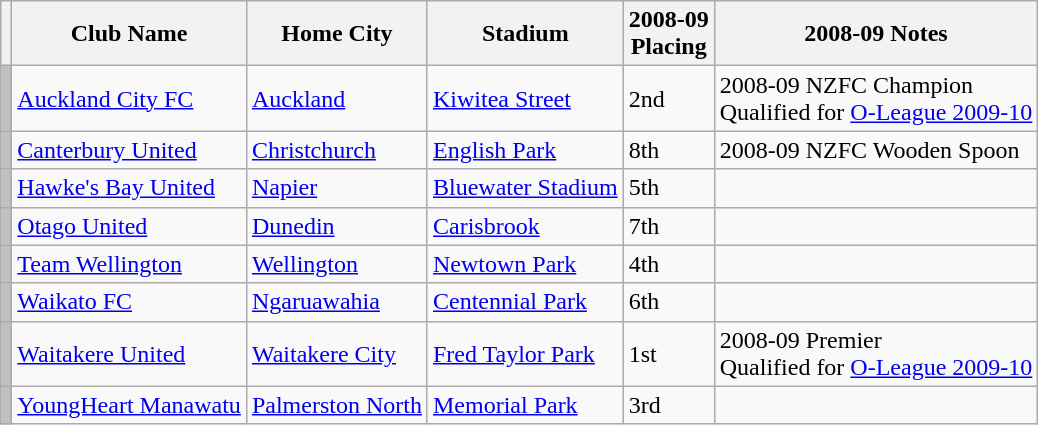<table class="wikitable sortable">
<tr>
<th></th>
<th>Club Name</th>
<th>Home City</th>
<th>Stadium</th>
<th>2008-09<br>Placing</th>
<th>2008-09 Notes</th>
</tr>
<tr>
<td style="background:silver"></td>
<td><a href='#'>Auckland City FC</a></td>
<td><a href='#'>Auckland</a></td>
<td><a href='#'>Kiwitea Street</a></td>
<td>2nd</td>
<td>2008-09 NZFC Champion<br>Qualified for <a href='#'>O-League 2009-10</a></td>
</tr>
<tr>
<td style="background:silver"></td>
<td><a href='#'>Canterbury United</a></td>
<td><a href='#'>Christchurch</a></td>
<td><a href='#'>English Park</a></td>
<td>8th</td>
<td>2008-09 NZFC Wooden Spoon</td>
</tr>
<tr>
<td style="background:silver"></td>
<td><a href='#'>Hawke's Bay United</a></td>
<td><a href='#'>Napier</a></td>
<td><a href='#'>Bluewater Stadium</a></td>
<td>5th</td>
<td></td>
</tr>
<tr>
<td style="background:silver"></td>
<td><a href='#'>Otago United</a></td>
<td><a href='#'>Dunedin</a></td>
<td><a href='#'>Carisbrook</a></td>
<td>7th</td>
<td></td>
</tr>
<tr>
<td style="background:silver"></td>
<td><a href='#'>Team Wellington</a></td>
<td><a href='#'>Wellington</a></td>
<td><a href='#'>Newtown Park</a></td>
<td>4th</td>
<td></td>
</tr>
<tr>
<td style="background:silver"></td>
<td><a href='#'>Waikato FC</a></td>
<td><a href='#'>Ngaruawahia</a></td>
<td><a href='#'>Centennial Park</a></td>
<td>6th</td>
<td></td>
</tr>
<tr>
<td style="background:silver"></td>
<td><a href='#'>Waitakere United</a></td>
<td><a href='#'>Waitakere City</a></td>
<td><a href='#'>Fred Taylor Park</a></td>
<td>1st</td>
<td>2008-09 Premier<br>Qualified for <a href='#'>O-League 2009-10</a></td>
</tr>
<tr>
<td style="background:silver"></td>
<td><a href='#'>YoungHeart Manawatu</a></td>
<td><a href='#'>Palmerston North</a></td>
<td><a href='#'>Memorial Park</a></td>
<td>3rd</td>
<td></td>
</tr>
</table>
